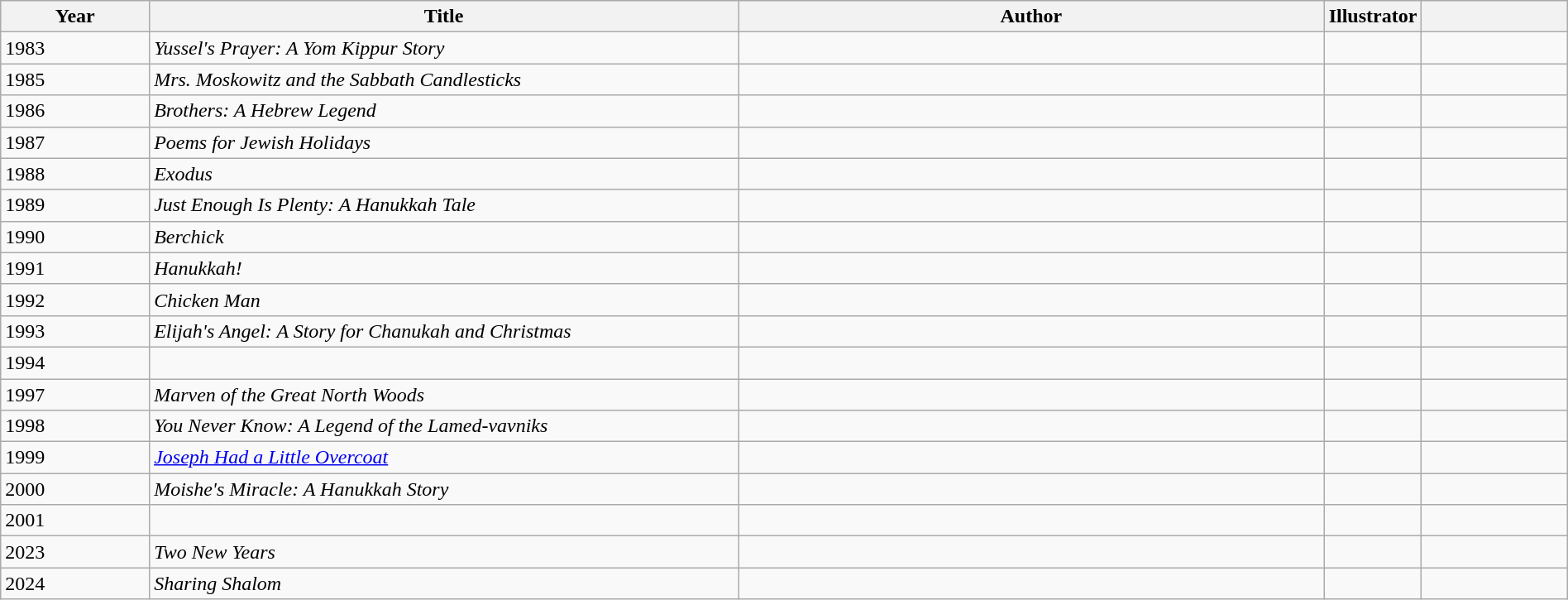<table class="wikitable sortable" style="width:100%">
<tr>
<th scope="col" style="width:10%">Year</th>
<th scope="col" style="width:40%">Title</th>
<th scope="col" style="width:40%">Author</th>
<th>Illustrator</th>
<th scope="col" style="width:10%"></th>
</tr>
<tr>
<td>1983</td>
<td><em>Yussel's Prayer: A Yom Kippur Story</em></td>
<td></td>
<td></td>
<td></td>
</tr>
<tr>
<td>1985</td>
<td><em>Mrs. Moskowitz and the Sabbath Candlesticks</em></td>
<td></td>
<td></td>
<td></td>
</tr>
<tr>
<td>1986</td>
<td><em>Brothers: A Hebrew Legend</em></td>
<td></td>
<td></td>
<td></td>
</tr>
<tr>
<td>1987</td>
<td><em>Poems for Jewish Holidays</em></td>
<td></td>
<td></td>
<td></td>
</tr>
<tr>
<td>1988</td>
<td><em>Exodus</em></td>
<td></td>
<td></td>
<td></td>
</tr>
<tr>
<td>1989</td>
<td><em>Just Enough Is Plenty: A Hanukkah Tale</em></td>
<td></td>
<td></td>
<td></td>
</tr>
<tr>
<td>1990</td>
<td><em>Berchick</em></td>
<td></td>
<td></td>
<td></td>
</tr>
<tr>
<td>1991</td>
<td><em>Hanukkah!</em></td>
<td></td>
<td></td>
<td></td>
</tr>
<tr>
<td>1992</td>
<td><em>Chicken Man</em></td>
<td></td>
<td></td>
<td></td>
</tr>
<tr>
<td>1993</td>
<td><em>Elijah's Angel: A Story for Chanukah and Christmas</em></td>
<td></td>
<td></td>
<td></td>
</tr>
<tr>
<td>1994</td>
<td><em></em></td>
<td></td>
<td></td>
<td></td>
</tr>
<tr>
<td>1997</td>
<td><em>Marven of the Great North Woods</em></td>
<td></td>
<td></td>
<td></td>
</tr>
<tr>
<td>1998</td>
<td><em>You Never Know: A Legend of the Lamed-vavniks</em></td>
<td></td>
<td></td>
<td></td>
</tr>
<tr>
<td>1999</td>
<td><em><a href='#'>Joseph Had a Little Overcoat</a></em></td>
<td></td>
<td></td>
<td></td>
</tr>
<tr>
<td>2000</td>
<td><em>Moishe's Miracle: A Hanukkah Story</em></td>
<td></td>
<td></td>
<td></td>
</tr>
<tr>
<td>2001</td>
<td><em></em></td>
<td></td>
<td></td>
<td></td>
</tr>
<tr>
<td>2023</td>
<td><em>Two New Years</em></td>
<td></td>
<td></td>
<td></td>
</tr>
<tr>
<td>2024</td>
<td><em>Sharing Shalom</em></td>
<td></td>
<td></td>
<td></td>
</tr>
</table>
